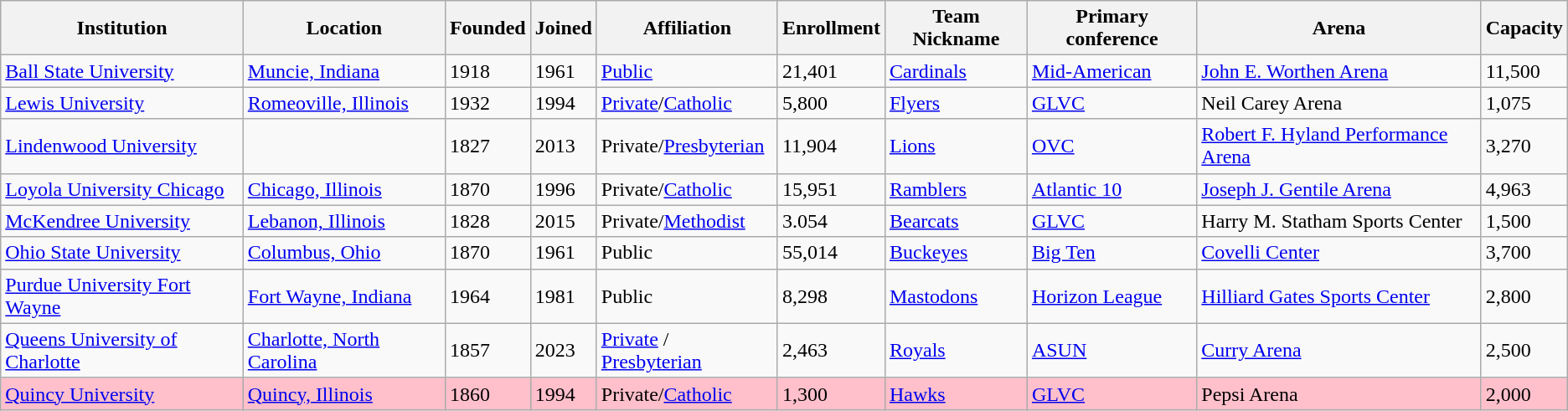<table class="wikitable">
<tr>
<th>Institution</th>
<th>Location</th>
<th>Founded</th>
<th>Joined</th>
<th>Affiliation</th>
<th>Enrollment</th>
<th>Team Nickname</th>
<th>Primary conference</th>
<th>Arena</th>
<th>Capacity</th>
</tr>
<tr>
<td><a href='#'>Ball State University</a></td>
<td><a href='#'>Muncie, Indiana</a></td>
<td>1918</td>
<td>1961</td>
<td><a href='#'>Public</a></td>
<td>21,401</td>
<td><a href='#'>Cardinals</a></td>
<td><a href='#'>Mid-American</a></td>
<td><a href='#'>John E. Worthen Arena</a></td>
<td>11,500</td>
</tr>
<tr>
<td><a href='#'>Lewis University</a></td>
<td><a href='#'>Romeoville, Illinois</a></td>
<td>1932</td>
<td>1994</td>
<td><a href='#'>Private</a>/<a href='#'>Catholic</a></td>
<td>5,800</td>
<td><a href='#'>Flyers</a></td>
<td><a href='#'>GLVC</a></td>
<td>Neil Carey Arena</td>
<td>1,075</td>
</tr>
<tr>
<td><a href='#'>Lindenwood University</a></td>
<td></td>
<td>1827</td>
<td>2013</td>
<td>Private/<a href='#'>Presbyterian</a></td>
<td>11,904</td>
<td><a href='#'>Lions</a></td>
<td><a href='#'>OVC</a></td>
<td><a href='#'>Robert F. Hyland Performance Arena</a></td>
<td>3,270</td>
</tr>
<tr>
<td><a href='#'>Loyola University Chicago</a></td>
<td><a href='#'>Chicago, Illinois</a></td>
<td>1870</td>
<td>1996</td>
<td>Private/<a href='#'>Catholic</a></td>
<td>15,951</td>
<td><a href='#'>Ramblers</a></td>
<td><a href='#'>Atlantic 10</a></td>
<td><a href='#'>Joseph J. Gentile Arena</a></td>
<td>4,963</td>
</tr>
<tr>
<td><a href='#'>McKendree University</a></td>
<td><a href='#'>Lebanon, Illinois</a></td>
<td>1828</td>
<td>2015</td>
<td>Private/<a href='#'>Methodist</a></td>
<td>3.054</td>
<td><a href='#'>Bearcats</a></td>
<td><a href='#'>GLVC</a></td>
<td>Harry M. Statham Sports Center</td>
<td>1,500</td>
</tr>
<tr>
<td><a href='#'>Ohio State University</a></td>
<td><a href='#'>Columbus, Ohio</a></td>
<td>1870</td>
<td>1961</td>
<td>Public</td>
<td>55,014</td>
<td><a href='#'>Buckeyes</a></td>
<td><a href='#'>Big Ten</a></td>
<td><a href='#'>Covelli Center</a></td>
<td>3,700</td>
</tr>
<tr>
<td><a href='#'>Purdue University Fort Wayne</a></td>
<td><a href='#'>Fort Wayne, Indiana</a></td>
<td>1964</td>
<td>1981</td>
<td>Public</td>
<td>8,298</td>
<td><a href='#'>Mastodons</a></td>
<td><a href='#'>Horizon League</a></td>
<td><a href='#'>Hilliard Gates Sports Center</a></td>
<td>2,800</td>
</tr>
<tr>
<td><a href='#'>Queens University of Charlotte</a></td>
<td><a href='#'>Charlotte, North Carolina</a></td>
<td>1857</td>
<td>2023</td>
<td><a href='#'>Private</a> / <a href='#'>Presbyterian</a></td>
<td>2,463</td>
<td><a href='#'>Royals</a></td>
<td><a href='#'>ASUN</a></td>
<td><a href='#'>Curry Arena</a></td>
<td>2,500</td>
</tr>
<tr bgcolor=pink>
<td><a href='#'>Quincy University</a></td>
<td><a href='#'>Quincy, Illinois</a></td>
<td>1860</td>
<td>1994</td>
<td>Private/<a href='#'>Catholic</a></td>
<td>1,300</td>
<td><a href='#'>Hawks</a></td>
<td><a href='#'>GLVC</a></td>
<td>Pepsi Arena</td>
<td>2,000</td>
</tr>
</table>
